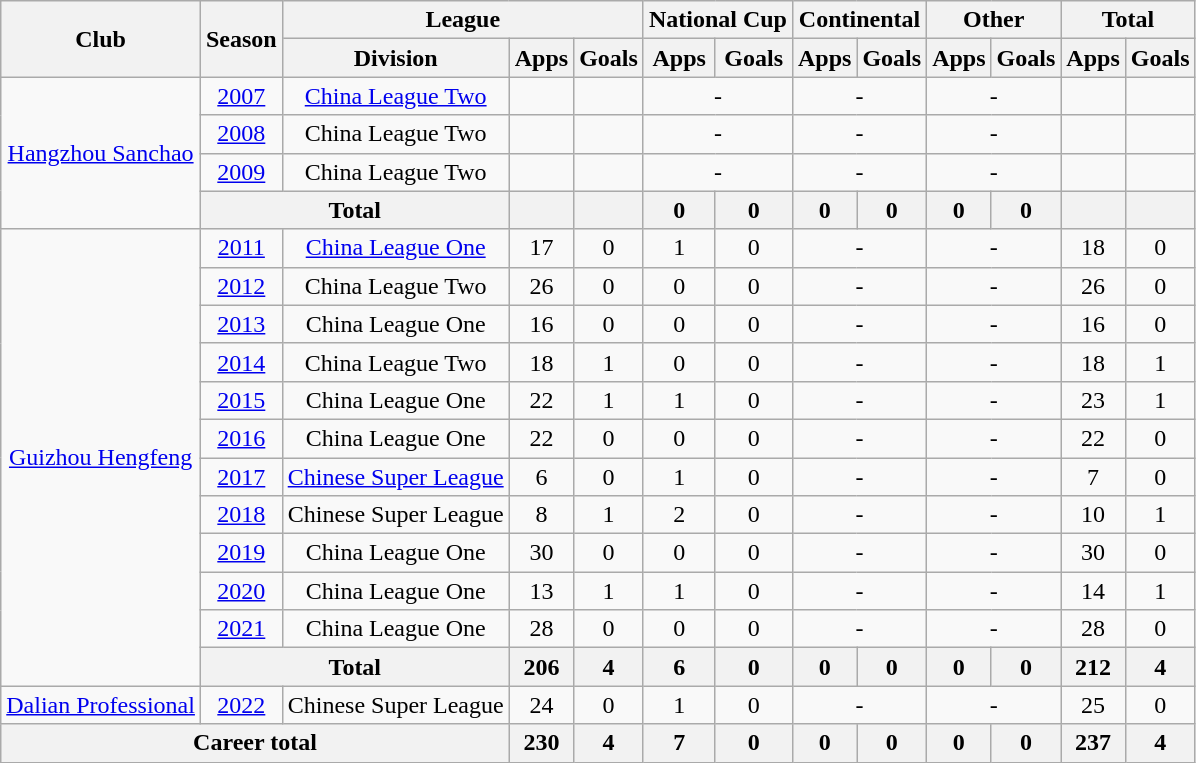<table class="wikitable" style="text-align: center">
<tr>
<th rowspan="2">Club</th>
<th rowspan="2">Season</th>
<th colspan="3">League</th>
<th colspan="2">National Cup</th>
<th colspan="2">Continental</th>
<th colspan="2">Other</th>
<th colspan="2">Total</th>
</tr>
<tr>
<th>Division</th>
<th>Apps</th>
<th>Goals</th>
<th>Apps</th>
<th>Goals</th>
<th>Apps</th>
<th>Goals</th>
<th>Apps</th>
<th>Goals</th>
<th>Apps</th>
<th>Goals</th>
</tr>
<tr>
<td rowspan=4><a href='#'>Hangzhou Sanchao</a></td>
<td><a href='#'>2007</a></td>
<td><a href='#'>China League Two</a></td>
<td></td>
<td></td>
<td colspan="2">-</td>
<td colspan="2">-</td>
<td colspan="2">-</td>
<td></td>
<td></td>
</tr>
<tr>
<td><a href='#'>2008</a></td>
<td>China League Two</td>
<td></td>
<td></td>
<td colspan="2">-</td>
<td colspan="2">-</td>
<td colspan="2">-</td>
<td></td>
<td></td>
</tr>
<tr>
<td><a href='#'>2009</a></td>
<td>China League Two</td>
<td></td>
<td></td>
<td colspan="2">-</td>
<td colspan="2">-</td>
<td colspan="2">-</td>
<td></td>
<td></td>
</tr>
<tr>
<th colspan="2"><strong>Total</strong></th>
<th></th>
<th></th>
<th>0</th>
<th>0</th>
<th>0</th>
<th>0</th>
<th>0</th>
<th>0</th>
<th></th>
<th></th>
</tr>
<tr>
<td rowspan=12><a href='#'>Guizhou Hengfeng</a></td>
<td><a href='#'>2011</a></td>
<td><a href='#'>China League One</a></td>
<td>17</td>
<td>0</td>
<td>1</td>
<td>0</td>
<td colspan="2">-</td>
<td colspan="2">-</td>
<td>18</td>
<td>0</td>
</tr>
<tr>
<td><a href='#'>2012</a></td>
<td>China League Two</td>
<td>26</td>
<td>0</td>
<td>0</td>
<td>0</td>
<td colspan="2">-</td>
<td colspan="2">-</td>
<td>26</td>
<td>0</td>
</tr>
<tr>
<td><a href='#'>2013</a></td>
<td>China League One</td>
<td>16</td>
<td>0</td>
<td>0</td>
<td>0</td>
<td colspan="2">-</td>
<td colspan="2">-</td>
<td>16</td>
<td>0</td>
</tr>
<tr>
<td><a href='#'>2014</a></td>
<td>China League Two</td>
<td>18</td>
<td>1</td>
<td>0</td>
<td>0</td>
<td colspan="2">-</td>
<td colspan="2">-</td>
<td>18</td>
<td>1</td>
</tr>
<tr>
<td><a href='#'>2015</a></td>
<td>China League One</td>
<td>22</td>
<td>1</td>
<td>1</td>
<td>0</td>
<td colspan="2">-</td>
<td colspan="2">-</td>
<td>23</td>
<td>1</td>
</tr>
<tr>
<td><a href='#'>2016</a></td>
<td>China League One</td>
<td>22</td>
<td>0</td>
<td>0</td>
<td>0</td>
<td colspan="2">-</td>
<td colspan="2">-</td>
<td>22</td>
<td>0</td>
</tr>
<tr>
<td><a href='#'>2017</a></td>
<td><a href='#'>Chinese Super League</a></td>
<td>6</td>
<td>0</td>
<td>1</td>
<td>0</td>
<td colspan="2">-</td>
<td colspan="2">-</td>
<td>7</td>
<td>0</td>
</tr>
<tr>
<td><a href='#'>2018</a></td>
<td>Chinese Super League</td>
<td>8</td>
<td>1</td>
<td>2</td>
<td>0</td>
<td colspan="2">-</td>
<td colspan="2">-</td>
<td>10</td>
<td>1</td>
</tr>
<tr>
<td><a href='#'>2019</a></td>
<td>China League One</td>
<td>30</td>
<td>0</td>
<td>0</td>
<td>0</td>
<td colspan="2">-</td>
<td colspan="2">-</td>
<td>30</td>
<td>0</td>
</tr>
<tr>
<td><a href='#'>2020</a></td>
<td>China League One</td>
<td>13</td>
<td>1</td>
<td>1</td>
<td>0</td>
<td colspan="2">-</td>
<td colspan="2">-</td>
<td>14</td>
<td>1</td>
</tr>
<tr>
<td><a href='#'>2021</a></td>
<td>China League One</td>
<td>28</td>
<td>0</td>
<td>0</td>
<td>0</td>
<td colspan="2">-</td>
<td colspan="2">-</td>
<td>28</td>
<td>0</td>
</tr>
<tr>
<th colspan="2"><strong>Total</strong></th>
<th>206</th>
<th>4</th>
<th>6</th>
<th>0</th>
<th>0</th>
<th>0</th>
<th>0</th>
<th>0</th>
<th>212</th>
<th>4</th>
</tr>
<tr>
<td rowspan=1><a href='#'>Dalian Professional</a></td>
<td><a href='#'>2022</a></td>
<td>Chinese Super League</td>
<td>24</td>
<td>0</td>
<td>1</td>
<td>0</td>
<td colspan="2">-</td>
<td colspan="2">-</td>
<td>25</td>
<td>0</td>
</tr>
<tr>
<th colspan=3>Career total</th>
<th>230</th>
<th>4</th>
<th>7</th>
<th>0</th>
<th>0</th>
<th>0</th>
<th>0</th>
<th>0</th>
<th>237</th>
<th>4</th>
</tr>
</table>
